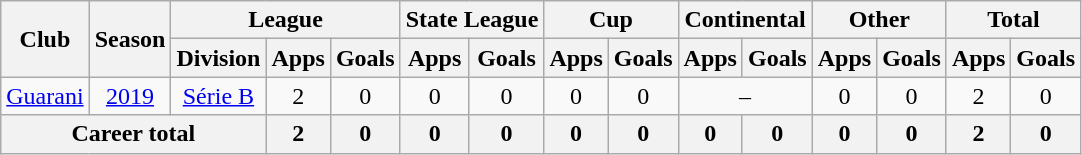<table class="wikitable" style="text-align: center">
<tr>
<th rowspan="2">Club</th>
<th rowspan="2">Season</th>
<th colspan="3">League</th>
<th colspan="2">State League</th>
<th colspan="2">Cup</th>
<th colspan="2">Continental</th>
<th colspan="2">Other</th>
<th colspan="2">Total</th>
</tr>
<tr>
<th>Division</th>
<th>Apps</th>
<th>Goals</th>
<th>Apps</th>
<th>Goals</th>
<th>Apps</th>
<th>Goals</th>
<th>Apps</th>
<th>Goals</th>
<th>Apps</th>
<th>Goals</th>
<th>Apps</th>
<th>Goals</th>
</tr>
<tr>
<td><a href='#'>Guarani</a></td>
<td><a href='#'>2019</a></td>
<td><a href='#'>Série B</a></td>
<td>2</td>
<td>0</td>
<td>0</td>
<td>0</td>
<td>0</td>
<td>0</td>
<td colspan="2">–</td>
<td>0</td>
<td>0</td>
<td>2</td>
<td>0</td>
</tr>
<tr>
<th colspan="3"><strong>Career total</strong></th>
<th>2</th>
<th>0</th>
<th>0</th>
<th>0</th>
<th>0</th>
<th>0</th>
<th>0</th>
<th>0</th>
<th>0</th>
<th>0</th>
<th>2</th>
<th>0</th>
</tr>
</table>
